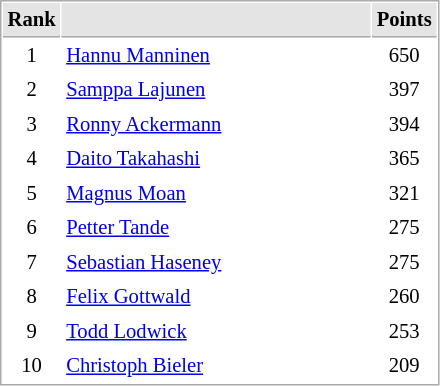<table cellspacing="1" cellpadding="3" style="border:1px solid #AAAAAA;font-size:86%">
<tr bgcolor="#E4E4E4">
<th style="border-bottom:1px solid #AAAAAA" width=10>Rank</th>
<th style="border-bottom:1px solid #AAAAAA" width=200></th>
<th style="border-bottom:1px solid #AAAAAA" width=20>Points</th>
</tr>
<tr align="center">
<td>1</td>
<td align="left"> <a href='#'>Hannu Manninen</a></td>
<td>650</td>
</tr>
<tr align="center">
<td>2</td>
<td align="left"> <a href='#'>Samppa Lajunen</a></td>
<td>397</td>
</tr>
<tr align="center">
<td>3</td>
<td align="left"> <a href='#'>Ronny Ackermann</a></td>
<td>394</td>
</tr>
<tr align="center">
<td>4</td>
<td align="left"> <a href='#'>Daito Takahashi</a></td>
<td>365</td>
</tr>
<tr align="center">
<td>5</td>
<td align="left"> <a href='#'>Magnus Moan</a></td>
<td>321</td>
</tr>
<tr align="center">
<td>6</td>
<td align="left"> <a href='#'>Petter Tande</a></td>
<td>275</td>
</tr>
<tr align="center">
<td>7</td>
<td align="left"> <a href='#'>Sebastian Haseney</a></td>
<td>275</td>
</tr>
<tr align="center">
<td>8</td>
<td align="left"> <a href='#'>Felix Gottwald</a></td>
<td>260</td>
</tr>
<tr align="center">
<td>9</td>
<td align="left"> <a href='#'>Todd Lodwick</a></td>
<td>253</td>
</tr>
<tr align="center">
<td>10</td>
<td align="left"> <a href='#'>Christoph Bieler</a></td>
<td>209</td>
</tr>
</table>
